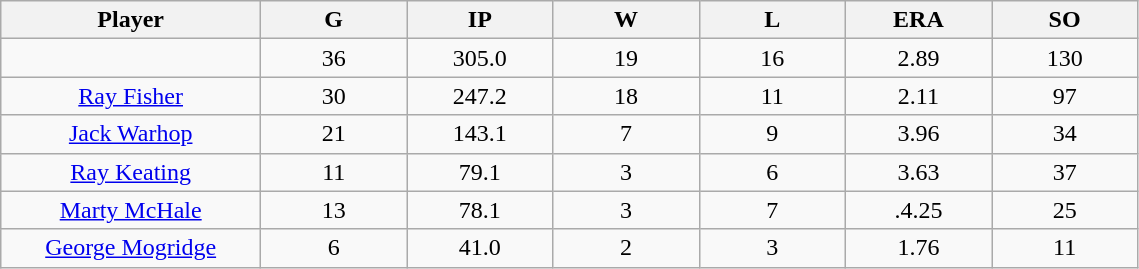<table class="wikitable sortable">
<tr>
<th bgcolor="#DDDDFF" width="16%">Player</th>
<th bgcolor="#DDDDFF" width="9%">G</th>
<th bgcolor="#DDDDFF" width="9%">IP</th>
<th bgcolor="#DDDDFF" width="9%">W</th>
<th bgcolor="#DDDDFF" width="9%">L</th>
<th bgcolor="#DDDDFF" width="9%">ERA</th>
<th bgcolor="#DDDDFF" width="9%">SO</th>
</tr>
<tr align="center">
<td></td>
<td>36</td>
<td>305.0</td>
<td>19</td>
<td>16</td>
<td>2.89</td>
<td>130</td>
</tr>
<tr align="center">
<td><a href='#'>Ray Fisher</a></td>
<td>30</td>
<td>247.2</td>
<td>18</td>
<td>11</td>
<td>2.11</td>
<td>97</td>
</tr>
<tr align=center>
<td><a href='#'>Jack Warhop</a></td>
<td>21</td>
<td>143.1</td>
<td>7</td>
<td>9</td>
<td>3.96</td>
<td>34</td>
</tr>
<tr align=center>
<td><a href='#'>Ray Keating</a></td>
<td>11</td>
<td>79.1</td>
<td>3</td>
<td>6</td>
<td>3.63</td>
<td>37</td>
</tr>
<tr align=center>
<td><a href='#'>Marty McHale</a></td>
<td>13</td>
<td>78.1</td>
<td>3</td>
<td>7</td>
<td>.4.25</td>
<td>25</td>
</tr>
<tr align=center>
<td><a href='#'>George Mogridge</a></td>
<td>6</td>
<td>41.0</td>
<td>2</td>
<td>3</td>
<td>1.76</td>
<td>11</td>
</tr>
</table>
